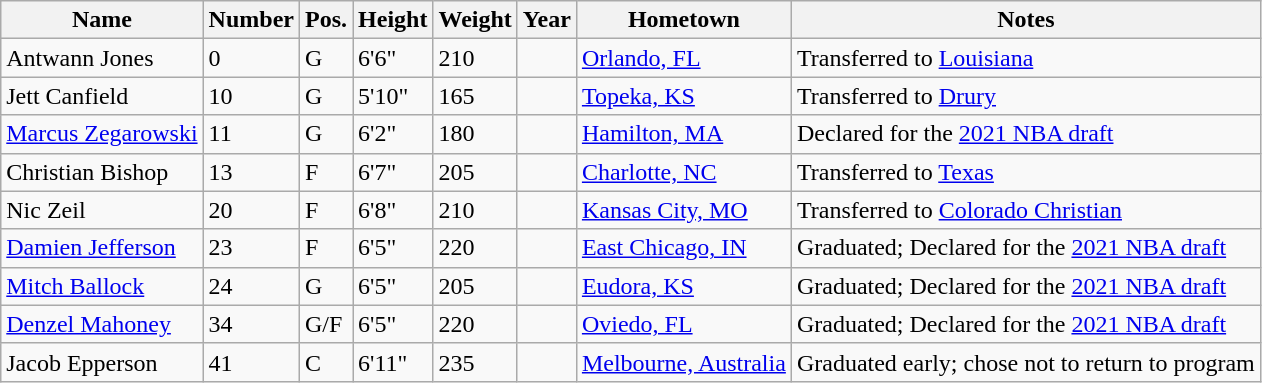<table class="wikitable sortable" border="1">
<tr>
<th>Name</th>
<th>Number</th>
<th>Pos.</th>
<th>Height</th>
<th>Weight</th>
<th>Year</th>
<th>Hometown</th>
<th class="unsortable">Notes</th>
</tr>
<tr>
<td>Antwann Jones</td>
<td>0</td>
<td>G</td>
<td>6'6"</td>
<td>210</td>
<td></td>
<td><a href='#'>Orlando, FL</a></td>
<td>Transferred to <a href='#'>Louisiana</a></td>
</tr>
<tr>
<td>Jett Canfield</td>
<td>10</td>
<td>G</td>
<td>5'10"</td>
<td>165</td>
<td></td>
<td><a href='#'>Topeka, KS</a></td>
<td>Transferred to <a href='#'>Drury</a></td>
</tr>
<tr>
<td><a href='#'>Marcus Zegarowski</a></td>
<td>11</td>
<td>G</td>
<td>6'2"</td>
<td>180</td>
<td></td>
<td><a href='#'>Hamilton, MA</a></td>
<td>Declared for the <a href='#'>2021 NBA draft</a></td>
</tr>
<tr>
<td>Christian Bishop</td>
<td>13</td>
<td>F</td>
<td>6'7"</td>
<td>205</td>
<td></td>
<td><a href='#'>Charlotte, NC</a></td>
<td>Transferred to <a href='#'>Texas</a></td>
</tr>
<tr>
<td>Nic Zeil</td>
<td>20</td>
<td>F</td>
<td>6'8"</td>
<td>210</td>
<td></td>
<td><a href='#'>Kansas City, MO</a></td>
<td>Transferred to <a href='#'>Colorado Christian</a></td>
</tr>
<tr>
<td><a href='#'>Damien Jefferson</a></td>
<td>23</td>
<td>F</td>
<td>6'5"</td>
<td>220</td>
<td></td>
<td><a href='#'>East Chicago, IN</a></td>
<td>Graduated; Declared for the <a href='#'>2021 NBA draft</a></td>
</tr>
<tr>
<td><a href='#'>Mitch Ballock</a></td>
<td>24</td>
<td>G</td>
<td>6'5"</td>
<td>205</td>
<td></td>
<td><a href='#'>Eudora, KS</a></td>
<td>Graduated; Declared for the <a href='#'>2021 NBA draft</a></td>
</tr>
<tr>
<td><a href='#'>Denzel Mahoney</a></td>
<td>34</td>
<td>G/F</td>
<td>6'5"</td>
<td>220</td>
<td></td>
<td><a href='#'>Oviedo, FL</a></td>
<td>Graduated; Declared for the <a href='#'>2021 NBA draft</a></td>
</tr>
<tr>
<td>Jacob Epperson</td>
<td>41</td>
<td>C</td>
<td>6'11"</td>
<td>235</td>
<td></td>
<td><a href='#'>Melbourne, Australia</a></td>
<td>Graduated early; chose not to return to program</td>
</tr>
</table>
